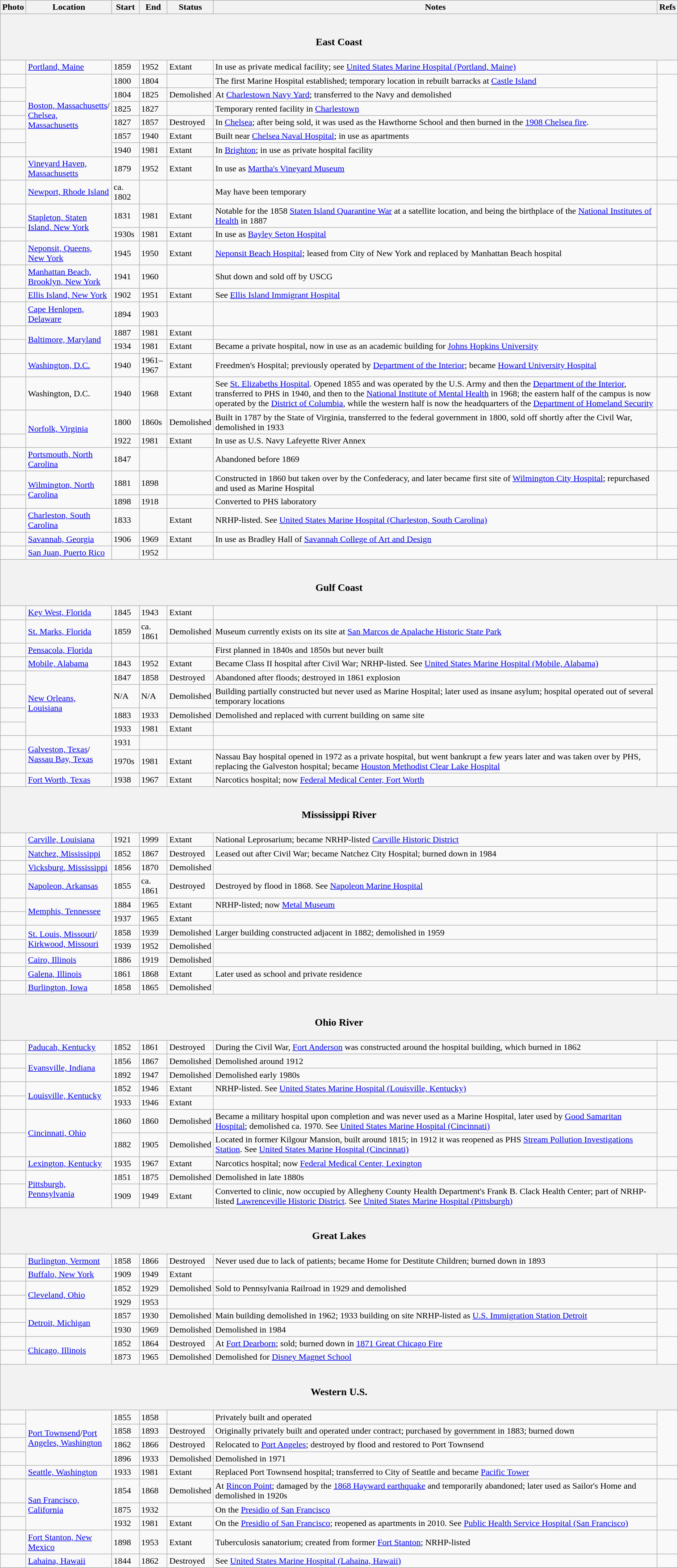<table class="wikitable sortable">
<tr>
<th>Photo</th>
<th>Location</th>
<th>Start</th>
<th>End</th>
<th>Status</th>
<th>Notes</th>
<th>Refs</th>
</tr>
<tr>
<th colspan="7"><br><h3>East Coast</h3></th>
</tr>
<tr>
<td></td>
<td><a href='#'>Portland, Maine</a></td>
<td>1859</td>
<td>1952</td>
<td>Extant</td>
<td>In use as private medical facility; see <a href='#'>United States Marine Hospital (Portland, Maine)</a></td>
<td></td>
</tr>
<tr>
<td></td>
<td rowspan="6"><a href='#'>Boston, Massachusetts</a>/<br><a href='#'>Chelsea, Massachusetts</a></td>
<td>1800</td>
<td>1804</td>
<td></td>
<td>The first Marine Hospital established; temporary location in rebuilt barracks at <a href='#'>Castle Island</a></td>
<td rowspan="6"></td>
</tr>
<tr>
<td></td>
<td>1804</td>
<td>1825</td>
<td>Demolished</td>
<td>At <a href='#'>Charlestown Navy Yard</a>; transferred to the Navy and demolished</td>
</tr>
<tr>
<td></td>
<td>1825</td>
<td>1827</td>
<td></td>
<td>Temporary rented facility in <a href='#'>Charlestown</a></td>
</tr>
<tr>
<td></td>
<td>1827</td>
<td>1857</td>
<td>Destroyed</td>
<td>In <a href='#'>Chelsea</a>; after being sold, it was used as the Hawthorne School and then burned in the <a href='#'>1908 Chelsea fire</a>.</td>
</tr>
<tr>
<td></td>
<td>1857</td>
<td>1940</td>
<td>Extant</td>
<td>Built near <a href='#'>Chelsea Naval Hospital</a>; in use as apartments</td>
</tr>
<tr>
<td></td>
<td>1940</td>
<td>1981</td>
<td>Extant</td>
<td>In <a href='#'>Brighton</a>; in use as private hospital facility</td>
</tr>
<tr>
<td></td>
<td><a href='#'>Vineyard Haven, Massachusetts</a></td>
<td>1879</td>
<td>1952</td>
<td>Extant</td>
<td>In use as <a href='#'>Martha's Vineyard Museum</a></td>
<td></td>
</tr>
<tr>
<td></td>
<td><a href='#'>Newport, Rhode Island</a></td>
<td>ca. 1802</td>
<td></td>
<td></td>
<td>May have been temporary</td>
<td></td>
</tr>
<tr>
<td></td>
<td rowspan="2"><a href='#'>Stapleton, Staten Island, New York</a></td>
<td>1831</td>
<td>1981</td>
<td>Extant</td>
<td>Notable for the 1858 <a href='#'>Staten Island Quarantine War</a> at a satellite location, and being the birthplace of the <a href='#'>National Institutes of Health</a> in 1887</td>
<td rowspan="2"></td>
</tr>
<tr>
<td></td>
<td>1930s</td>
<td>1981</td>
<td>Extant</td>
<td>In use as <a href='#'>Bayley Seton Hospital</a></td>
</tr>
<tr>
<td></td>
<td><a href='#'>Neponsit, Queens, New York</a></td>
<td>1945</td>
<td>1950</td>
<td>Extant</td>
<td><a href='#'>Neponsit Beach Hospital</a>; leased from City of New York and replaced by Manhattan Beach hospital</td>
<td></td>
</tr>
<tr>
<td></td>
<td><a href='#'>Manhattan Beach, Brooklyn, New York</a></td>
<td>1941</td>
<td>1960</td>
<td></td>
<td>Shut down and sold off by USCG</td>
<td></td>
</tr>
<tr>
<td></td>
<td><a href='#'>Ellis Island, New York</a></td>
<td>1902</td>
<td>1951</td>
<td>Extant</td>
<td>See <a href='#'>Ellis Island Immigrant Hospital</a></td>
<td></td>
</tr>
<tr>
<td></td>
<td><a href='#'>Cape Henlopen, Delaware</a></td>
<td>1894</td>
<td>1903</td>
<td></td>
<td></td>
<td></td>
</tr>
<tr>
<td></td>
<td rowspan="2"><a href='#'>Baltimore, Maryland</a></td>
<td>1887</td>
<td>1981</td>
<td>Extant</td>
<td></td>
<td rowspan="2"></td>
</tr>
<tr>
<td></td>
<td>1934</td>
<td>1981</td>
<td>Extant</td>
<td>Became a private hospital, now in use as an academic building for <a href='#'>Johns Hopkins University</a></td>
</tr>
<tr>
<td></td>
<td><a href='#'>Washington, D.C.</a></td>
<td>1940</td>
<td>1961–<br>1967</td>
<td>Extant</td>
<td>Freedmen's Hospital; previously operated by <a href='#'>Department of the Interior</a>; became <a href='#'>Howard University Hospital</a></td>
<td></td>
</tr>
<tr>
<td></td>
<td>Washington, D.C.</td>
<td>1940</td>
<td>1968</td>
<td>Extant</td>
<td>See <a href='#'>St. Elizabeths Hospital</a>.  Opened 1855 and was operated by the U.S. Army and then the <a href='#'>Department of the Interior</a>, transferred to PHS in 1940, and then to the <a href='#'>National Institute of Mental Health</a> in 1968; the eastern half of the campus is now operated by the <a href='#'>District of Columbia</a>, while the western half is now the headquarters of the <a href='#'>Department of Homeland Security</a></td>
<td></td>
</tr>
<tr>
<td></td>
<td rowspan="2"><a href='#'>Norfolk, Virginia</a></td>
<td>1800</td>
<td>1860s</td>
<td>Demolished</td>
<td>Built in 1787 by the State of Virginia, transferred to the federal government in 1800, sold off shortly after the Civil War, demolished in 1933</td>
<td rowspan="2"></td>
</tr>
<tr>
<td></td>
<td>1922</td>
<td>1981</td>
<td>Extant</td>
<td>In use as U.S. Navy Lafeyette River Annex</td>
</tr>
<tr>
<td></td>
<td><a href='#'>Portsmouth, North Carolina</a></td>
<td>1847</td>
<td></td>
<td></td>
<td>Abandoned before 1869</td>
<td></td>
</tr>
<tr>
<td></td>
<td rowspan="2"><a href='#'>Wilmington, North Carolina</a></td>
<td>1881</td>
<td>1898</td>
<td></td>
<td>Constructed in 1860 but taken over by the Confederacy, and later became first site of <a href='#'>Wilmington City Hospital</a>; repurchased and used as Marine Hospital</td>
<td rowspan="2"></td>
</tr>
<tr>
<td></td>
<td>1898</td>
<td>1918</td>
<td></td>
<td>Converted to PHS laboratory</td>
</tr>
<tr>
<td></td>
<td><a href='#'>Charleston, South Carolina</a></td>
<td>1833</td>
<td></td>
<td>Extant</td>
<td>NRHP-listed.  See <a href='#'>United States Marine Hospital (Charleston, South Carolina)</a></td>
<td></td>
</tr>
<tr>
<td></td>
<td><a href='#'>Savannah, Georgia</a></td>
<td>1906</td>
<td>1969</td>
<td>Extant</td>
<td>In use as Bradley Hall of <a href='#'>Savannah College of Art and Design</a></td>
<td></td>
</tr>
<tr>
<td></td>
<td><a href='#'>San Juan, Puerto Rico</a></td>
<td></td>
<td>1952</td>
<td></td>
<td></td>
<td></td>
</tr>
<tr>
<th colspan="7"><br><h3>Gulf Coast</h3></th>
</tr>
<tr>
<td></td>
<td><a href='#'>Key West, Florida</a></td>
<td>1845</td>
<td>1943</td>
<td>Extant</td>
<td></td>
<td></td>
</tr>
<tr>
<td></td>
<td><a href='#'>St. Marks, Florida</a></td>
<td>1859</td>
<td>ca. 1861</td>
<td>Demolished</td>
<td>Museum currently exists on its site at <a href='#'>San Marcos de Apalache Historic State Park</a></td>
<td></td>
</tr>
<tr>
<td></td>
<td><a href='#'>Pensacola, Florida</a></td>
<td></td>
<td></td>
<td></td>
<td>First planned in 1840s and 1850s but never built</td>
<td></td>
</tr>
<tr>
<td></td>
<td><a href='#'>Mobile, Alabama</a></td>
<td>1843</td>
<td>1952</td>
<td>Extant</td>
<td>Became Class II hospital after Civil War; NRHP-listed.  See <a href='#'>United States Marine Hospital (Mobile, Alabama)</a></td>
<td></td>
</tr>
<tr>
<td></td>
<td rowspan="4"><a href='#'>New Orleans, Louisiana</a></td>
<td>1847</td>
<td>1858</td>
<td>Destroyed</td>
<td>Abandoned after floods; destroyed in 1861 explosion</td>
<td rowspan="4"></td>
</tr>
<tr>
<td></td>
<td>N/A</td>
<td>N/A</td>
<td>Demolished</td>
<td>Building partially constructed but never used as Marine Hospital; later used as insane asylum; hospital operated out of several temporary locations</td>
</tr>
<tr>
<td></td>
<td>1883</td>
<td>1933</td>
<td>Demolished</td>
<td>Demolished and replaced with current building on same site</td>
</tr>
<tr>
<td></td>
<td>1933</td>
<td>1981</td>
<td>Extant</td>
<td></td>
</tr>
<tr>
<td></td>
<td rowspan="2"><a href='#'>Galveston, Texas</a>/<br><a href='#'>Nassau Bay, Texas</a></td>
<td>1931</td>
<td></td>
<td></td>
<td></td>
<td rowspan="2"></td>
</tr>
<tr>
<td></td>
<td>1970s</td>
<td>1981</td>
<td>Extant</td>
<td>Nassau Bay hospital opened in 1972 as a private hospital, but went bankrupt a few years later and was taken over by PHS, replacing the Galveston hospital; became <a href='#'>Houston Methodist Clear Lake Hospital</a></td>
</tr>
<tr>
<td></td>
<td><a href='#'>Fort Worth, Texas</a></td>
<td>1938</td>
<td>1967</td>
<td>Extant</td>
<td>Narcotics hospital; now <a href='#'>Federal Medical Center, Fort Worth</a></td>
<td></td>
</tr>
<tr>
<th colspan="7"><br><h3>Mississippi River</h3></th>
</tr>
<tr>
<td></td>
<td><a href='#'>Carville, Louisiana</a></td>
<td>1921</td>
<td>1999</td>
<td>Extant</td>
<td>National Leprosarium; became NRHP-listed <a href='#'>Carville Historic District</a></td>
<td></td>
</tr>
<tr>
<td></td>
<td><a href='#'>Natchez, Mississippi</a></td>
<td>1852</td>
<td>1867</td>
<td>Destroyed</td>
<td>Leased out after Civil War; became Natchez City Hospital; burned down in 1984</td>
<td></td>
</tr>
<tr>
<td></td>
<td><a href='#'>Vicksburg, Mississippi</a></td>
<td>1856</td>
<td>1870</td>
<td>Demolished</td>
<td></td>
<td></td>
</tr>
<tr>
<td></td>
<td><a href='#'>Napoleon, Arkansas</a></td>
<td>1855</td>
<td>ca. 1861</td>
<td>Destroyed</td>
<td>Destroyed by flood in 1868.  See <a href='#'>Napoleon Marine Hospital</a></td>
<td></td>
</tr>
<tr>
<td></td>
<td rowspan="2"><a href='#'>Memphis, Tennessee</a></td>
<td>1884</td>
<td>1965</td>
<td>Extant</td>
<td>NRHP-listed; now <a href='#'>Metal Museum</a></td>
<td rowspan="2"></td>
</tr>
<tr>
<td></td>
<td>1937</td>
<td>1965</td>
<td>Extant</td>
<td></td>
</tr>
<tr>
<td></td>
<td rowspan="2"><a href='#'>St. Louis, Missouri</a>/<br><a href='#'>Kirkwood, Missouri</a></td>
<td>1858</td>
<td>1939</td>
<td>Demolished</td>
<td>Larger building constructed adjacent in 1882; demolished in 1959</td>
<td rowspan="2"></td>
</tr>
<tr>
<td></td>
<td>1939</td>
<td>1952</td>
<td>Demolished</td>
<td></td>
</tr>
<tr>
<td></td>
<td><a href='#'>Cairo, Illinois</a></td>
<td>1886</td>
<td>1919</td>
<td>Demolished</td>
<td></td>
<td></td>
</tr>
<tr>
<td></td>
<td><a href='#'>Galena, Illinois</a></td>
<td>1861</td>
<td>1868</td>
<td>Extant</td>
<td>Later used as school and private residence</td>
<td></td>
</tr>
<tr>
<td></td>
<td><a href='#'>Burlington, Iowa</a></td>
<td>1858</td>
<td>1865</td>
<td>Demolished</td>
<td></td>
<td></td>
</tr>
<tr>
<th colspan="7"><br><h3>Ohio River</h3></th>
</tr>
<tr>
<td></td>
<td><a href='#'>Paducah, Kentucky</a></td>
<td>1852</td>
<td>1861</td>
<td>Destroyed</td>
<td>During the Civil War, <a href='#'>Fort Anderson</a> was constructed around the hospital building, which burned in 1862</td>
<td></td>
</tr>
<tr>
<td></td>
<td rowspan="2"><a href='#'>Evansville, Indiana</a></td>
<td>1856</td>
<td>1867</td>
<td>Demolished</td>
<td>Demolished around 1912</td>
<td rowspan="2"></td>
</tr>
<tr>
<td></td>
<td>1892</td>
<td>1947</td>
<td>Demolished</td>
<td>Demolished early 1980s</td>
</tr>
<tr>
<td></td>
<td rowspan="2"><a href='#'>Louisville, Kentucky</a></td>
<td>1852</td>
<td>1946</td>
<td>Extant</td>
<td>NRHP-listed.  See <a href='#'>United States Marine Hospital (Louisville, Kentucky)</a></td>
<td rowspan="2"></td>
</tr>
<tr>
<td></td>
<td>1933</td>
<td>1946</td>
<td>Extant</td>
<td></td>
</tr>
<tr>
<td></td>
<td rowspan="2"><a href='#'>Cincinnati, Ohio</a></td>
<td>1860</td>
<td>1860</td>
<td>Demolished</td>
<td>Became a military hospital upon completion and was never used as a Marine Hospital, later used by <a href='#'>Good Samaritan Hospital</a>; demolished ca. 1970.  See <a href='#'>United States Marine Hospital (Cincinnati)</a></td>
<td rowspan="2"></td>
</tr>
<tr>
<td></td>
<td>1882</td>
<td>1905</td>
<td>Demolished</td>
<td>Located in former Kilgour Mansion, built around 1815; in 1912 it was reopened as PHS <a href='#'>Stream Pollution Investigations Station</a>.  See <a href='#'>United States Marine Hospital (Cincinnati)</a></td>
</tr>
<tr>
<td></td>
<td><a href='#'>Lexington, Kentucky</a></td>
<td>1935</td>
<td>1967</td>
<td>Extant</td>
<td>Narcotics hospital; now <a href='#'>Federal Medical Center, Lexington</a></td>
<td></td>
</tr>
<tr>
<td></td>
<td rowspan="2"><a href='#'>Pittsburgh, Pennsylvania</a></td>
<td>1851</td>
<td>1875</td>
<td>Demolished</td>
<td>Demolished in late 1880s</td>
<td rowspan="2"></td>
</tr>
<tr>
<td></td>
<td>1909</td>
<td>1949</td>
<td>Extant</td>
<td>Converted to clinic, now occupied by Allegheny County Health Department's Frank B. Clack Health Center; part of NRHP-listed <a href='#'>Lawrenceville Historic District</a>.  See <a href='#'>United States Marine Hospital (Pittsburgh)</a></td>
</tr>
<tr>
<th colspan="7"><br><h3>Great Lakes</h3></th>
</tr>
<tr>
<td></td>
<td><a href='#'>Burlington, Vermont</a></td>
<td>1858</td>
<td>1866</td>
<td>Destroyed</td>
<td>Never used due to lack of patients; became Home for Destitute Children; burned down in 1893</td>
<td></td>
</tr>
<tr>
<td></td>
<td><a href='#'>Buffalo, New York</a></td>
<td>1909</td>
<td>1949</td>
<td>Extant</td>
<td></td>
<td></td>
</tr>
<tr>
<td></td>
<td rowspan="2"><a href='#'>Cleveland, Ohio</a></td>
<td>1852</td>
<td>1929</td>
<td>Demolished</td>
<td>Sold to Pennsylvania Railroad in 1929 and demolished</td>
<td rowspan="2"></td>
</tr>
<tr>
<td></td>
<td>1929</td>
<td>1953</td>
<td></td>
<td></td>
</tr>
<tr>
<td></td>
<td rowspan="2"><a href='#'>Detroit, Michigan</a></td>
<td>1857</td>
<td>1930</td>
<td>Demolished</td>
<td>Main building demolished in 1962; 1933 building on site NRHP-listed as <a href='#'>U.S. Immigration Station Detroit</a></td>
<td rowspan="2"></td>
</tr>
<tr>
<td></td>
<td>1930</td>
<td>1969</td>
<td>Demolished</td>
<td>Demolished in 1984</td>
</tr>
<tr>
<td></td>
<td rowspan="2"><a href='#'>Chicago, Illinois</a></td>
<td>1852</td>
<td>1864</td>
<td>Destroyed</td>
<td>At <a href='#'>Fort Dearborn</a>; sold; burned down in <a href='#'>1871 Great Chicago Fire</a></td>
<td rowspan="2"></td>
</tr>
<tr>
<td></td>
<td>1873</td>
<td>1965</td>
<td>Demolished</td>
<td>Demolished for <a href='#'>Disney Magnet School</a></td>
</tr>
<tr>
<th colspan="7"><br><h3>Western U.S.</h3></th>
</tr>
<tr>
<td></td>
<td rowspan="4"><a href='#'>Port Townsend</a>/<a href='#'>Port Angeles, Washington</a><br></td>
<td>1855</td>
<td>1858</td>
<td></td>
<td>Privately built and operated</td>
<td rowspan="4"></td>
</tr>
<tr>
<td></td>
<td>1858</td>
<td>1893</td>
<td>Destroyed</td>
<td>Originally privately built and operated under contract; purchased by government in 1883; burned down</td>
</tr>
<tr>
<td></td>
<td>1862</td>
<td>1866</td>
<td>Destroyed</td>
<td>Relocated to <a href='#'>Port Angeles</a>; destroyed by flood and restored to Port Townsend</td>
</tr>
<tr>
<td></td>
<td>1896</td>
<td>1933</td>
<td>Demolished</td>
<td>Demolished in 1971</td>
</tr>
<tr>
<td></td>
<td><a href='#'>Seattle, Washington</a></td>
<td>1933</td>
<td>1981</td>
<td>Extant</td>
<td>Replaced Port Townsend hospital; transferred to City of Seattle and became <a href='#'>Pacific Tower</a></td>
<td></td>
</tr>
<tr>
<td></td>
<td rowspan="3"><a href='#'>San Francisco, California</a></td>
<td>1854</td>
<td>1868</td>
<td>Demolished</td>
<td>At <a href='#'>Rincon Point</a>; damaged by the <a href='#'>1868 Hayward earthquake</a> and temporarily abandoned; later used as Sailor's Home and demolished in 1920s</td>
<td rowspan="3"></td>
</tr>
<tr>
<td></td>
<td>1875</td>
<td>1932</td>
<td></td>
<td>On the <a href='#'>Presidio of San Francisco</a></td>
</tr>
<tr>
<td></td>
<td>1932</td>
<td>1981</td>
<td>Extant</td>
<td>On the <a href='#'>Presidio of San Francisco</a>; reopened as apartments in 2010.  See <a href='#'>Public Health Service Hospital (San Francisco)</a></td>
</tr>
<tr>
<td></td>
<td><a href='#'>Fort Stanton, New Mexico</a></td>
<td>1898</td>
<td>1953</td>
<td>Extant</td>
<td>Tuberculosis sanatorium; created from former <a href='#'>Fort Stanton</a>; NRHP-listed</td>
<td></td>
</tr>
<tr>
<td></td>
<td><a href='#'>Lahaina, Hawaii</a></td>
<td>1844</td>
<td>1862</td>
<td>Destroyed</td>
<td>See <a href='#'>United States Marine Hospital (Lahaina, Hawaii)</a></td>
<td></td>
</tr>
</table>
